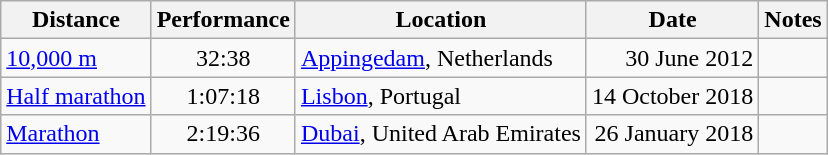<table class="wikitable">
<tr>
<th>Distance</th>
<th>Performance</th>
<th>Location</th>
<th>Date</th>
<th>Notes</th>
</tr>
<tr>
<td><a href='#'>10,000 m</a></td>
<td style="text-align:center;">32:38</td>
<td><a href='#'>Appingedam</a>, Netherlands</td>
<td style="text-align:right;">30 June 2012</td>
<td></td>
</tr>
<tr>
<td><a href='#'>Half marathon</a></td>
<td style="text-align:center;">1:07:18</td>
<td><a href='#'>Lisbon</a>, Portugal</td>
<td style="text-align:right;">14 October 2018</td>
<td></td>
</tr>
<tr>
<td><a href='#'>Marathon</a></td>
<td style="text-align:center;">2:19:36</td>
<td><a href='#'>Dubai</a>, United Arab Emirates</td>
<td style="text-align:right;">26 January 2018</td>
<td></td>
</tr>
</table>
